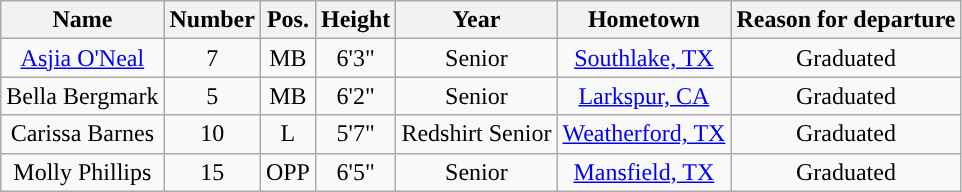<table class="wikitable sortable" border="1">
<tr>
<th style="text-align:center; ">Name</th>
<th style="text-align:center; ">Number</th>
<th style="text-align:center; ">Pos.</th>
<th style="text-align:center; ">Height</th>
<th style="text-align:center; ">Year</th>
<th style="text-align:center; ">Hometown</th>
<th style="text-align:center; ">Reason for departure</th>
</tr>
<tr align="center">
<td><a href='#'>Asjia O'Neal</a></td>
<td>7</td>
<td>MB</td>
<td>6'3"</td>
<td>Senior</td>
<td><a href='#'>Southlake, TX</a></td>
<td>Graduated</td>
</tr>
<tr align="center">
<td>Bella Bergmark</td>
<td>5</td>
<td>MB</td>
<td>6'2"</td>
<td>Senior</td>
<td><a href='#'>Larkspur, CA</a></td>
<td>Graduated</td>
</tr>
<tr align="center">
<td>Carissa Barnes</td>
<td>10</td>
<td>L</td>
<td>5'7"</td>
<td>Redshirt Senior</td>
<td><a href='#'>Weatherford, TX</a></td>
<td>Graduated</td>
</tr>
<tr align="center">
<td>Molly Phillips</td>
<td>15</td>
<td>OPP</td>
<td>6'5"</td>
<td>Senior</td>
<td><a href='#'>Mansfield, TX</a></td>
<td>Graduated</td>
</tr>
</table>
